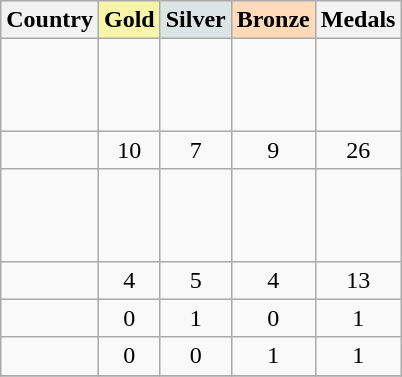<table class="wikitable sortable" style="text-align: center;">
<tr bgcolor="#efefef" align=center>
<th align=left>Country</th>
<th style="background-color: #F7F6A8;"> Gold</th>
<th style="background-color: #DCE5E5;"> Silver</th>
<th style="background-color: #FFDAB9;"> Bronze</th>
<th>Medals</th>
</tr>
<tr align=center>
<td align=left><br><em></em><br> </td>
<td></td>
<td></td>
<td></td>
<td></td>
</tr>
<tr align=center>
<td align=left></td>
<td>10</td>
<td>7</td>
<td>9</td>
<td>26</td>
</tr>
<tr align=center>
<td align=left><br><em></em><br> </td>
<td></td>
<td></td>
<td></td>
<td></td>
</tr>
<tr align=center>
<td align=left></td>
<td>4</td>
<td>5</td>
<td>4</td>
<td>13</td>
</tr>
<tr align=center>
<td align=left></td>
<td>0</td>
<td>1</td>
<td>0</td>
<td>1</td>
</tr>
<tr align=center>
<td align=left></td>
<td>0</td>
<td>0</td>
<td>1</td>
<td>1</td>
</tr>
<tr>
</tr>
</table>
